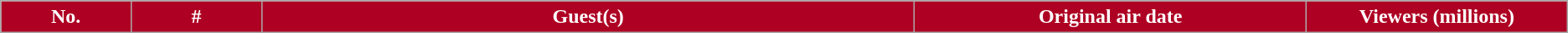<table class="wikitable plainrowheaders">
<tr style="color:white">
<th style="background: #AE0023;color:#FFF;width:5%;">No.</th>
<th style="background: #AE0023;color:#FFF;width:5%;">#</th>
<th style="background: #AE0023;color:#FFF;width:25%;">Guest(s)</th>
<th style="background: #AE0023;color:#FFF;width:15%;">Original air date</th>
<th style="background: #AE0023;color:#FFF;width:10%;">Viewers (millions)<br>







</th>
</tr>
</table>
